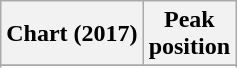<table class="wikitable sortable plainrowheaders" style="text-align:center">
<tr>
<th scope="col">Chart (2017)</th>
<th scope="col">Peak<br> position</th>
</tr>
<tr>
</tr>
<tr>
</tr>
<tr>
</tr>
<tr>
</tr>
<tr>
</tr>
<tr>
</tr>
<tr>
</tr>
<tr>
</tr>
<tr>
</tr>
</table>
